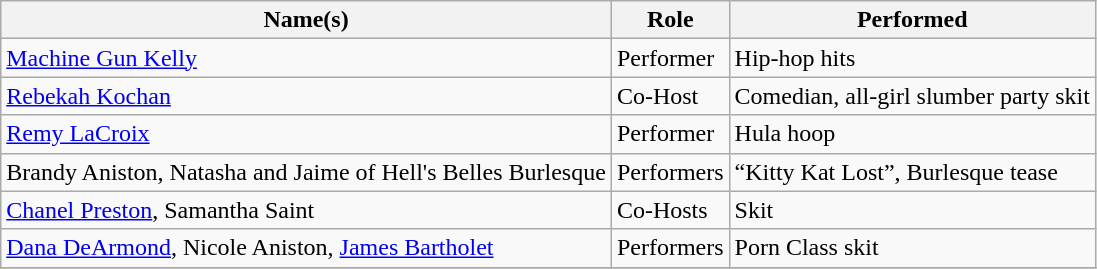<table class="wikitable">
<tr>
<th>Name(s)</th>
<th>Role</th>
<th>Performed</th>
</tr>
<tr>
<td><a href='#'>Machine Gun Kelly</a></td>
<td>Performer</td>
<td>Hip-hop hits</td>
</tr>
<tr>
<td><a href='#'>Rebekah Kochan</a></td>
<td>Co-Host</td>
<td>Comedian, all-girl slumber party skit</td>
</tr>
<tr>
<td><a href='#'>Remy LaCroix</a></td>
<td>Performer</td>
<td>Hula hoop</td>
</tr>
<tr>
<td>Brandy Aniston, Natasha and Jaime of Hell's Belles Burlesque</td>
<td>Performers</td>
<td>“Kitty Kat Lost”, Burlesque tease</td>
</tr>
<tr>
<td><a href='#'>Chanel Preston</a>, Samantha Saint</td>
<td>Co-Hosts</td>
<td>Skit</td>
</tr>
<tr>
<td><a href='#'>Dana DeArmond</a>, Nicole Aniston, <a href='#'>James Bartholet</a></td>
<td>Performers</td>
<td>Porn Class skit</td>
</tr>
<tr>
</tr>
</table>
